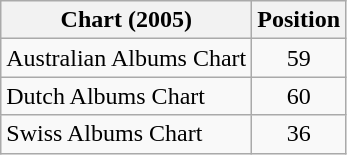<table class="wikitable sortable" style="text-align:center;">
<tr>
<th>Chart (2005)</th>
<th>Position</th>
</tr>
<tr>
<td align="left">Australian Albums Chart</td>
<td>59</td>
</tr>
<tr>
<td align="left">Dutch Albums Chart</td>
<td>60</td>
</tr>
<tr>
<td align="left">Swiss Albums Chart</td>
<td>36</td>
</tr>
</table>
